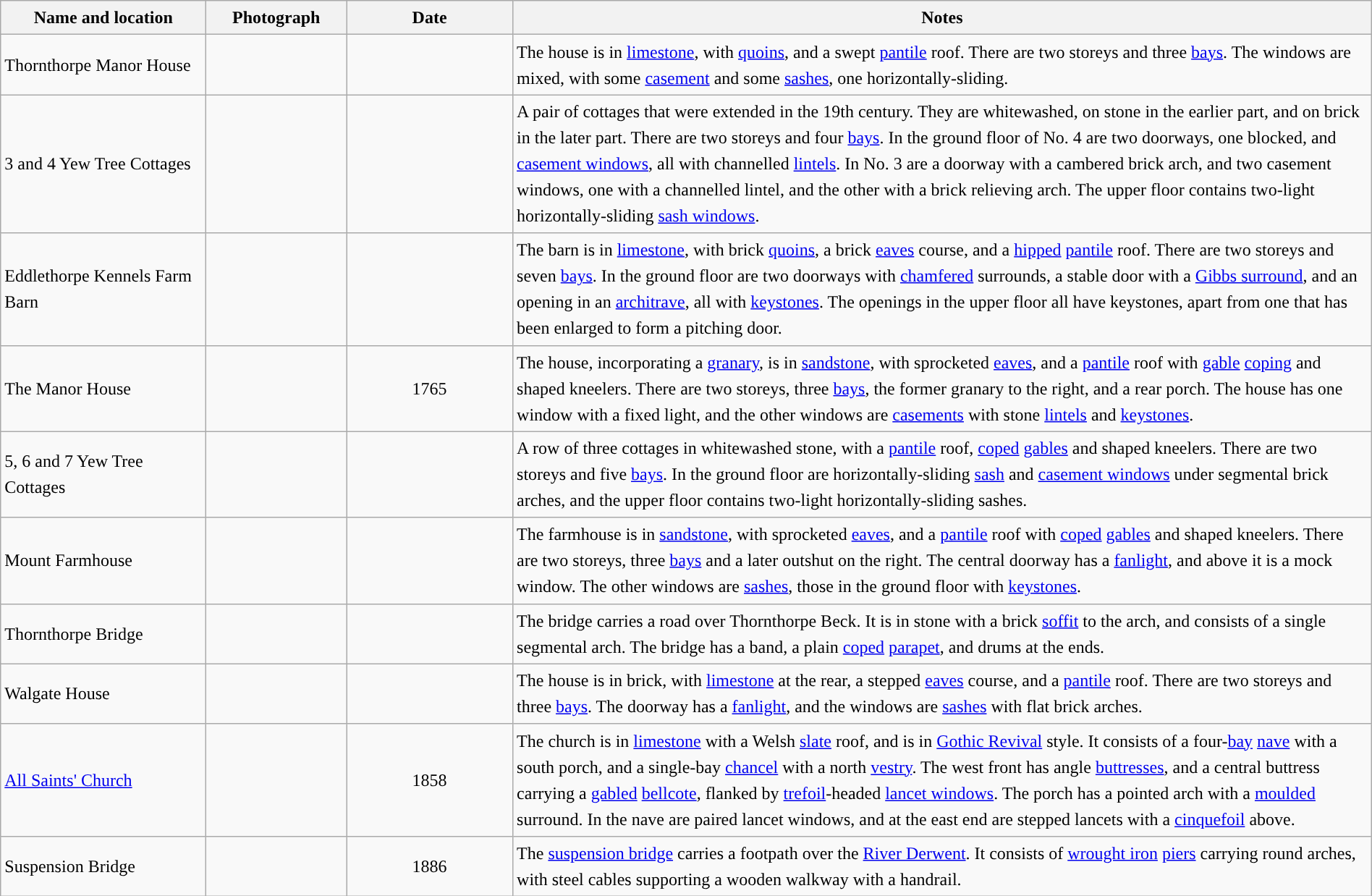<table class="wikitable sortable plainrowheaders" style="width:100%;border:0px;text-align:left;line-height:150%;">
<tr>
<th scope="col"  style="width:150px">Name and location</th>
<th scope="col"  style="width:100px" class="unsortable">Photograph</th>
<th scope="col"  style="width:120px">Date</th>
<th scope="col"  style="width:650px" class="unsortable">Notes</th>
</tr>
<tr>
<td>Thornthorpe Manor House<br><small></small></td>
<td></td>
<td align="center"></td>
<td>The house is in <a href='#'>limestone</a>, with <a href='#'>quoins</a>, and a swept <a href='#'>pantile</a> roof.  There are two storeys and three <a href='#'>bays</a>.  The windows are mixed, with some <a href='#'>casement</a> and some <a href='#'>sashes</a>, one horizontally-sliding.</td>
</tr>
<tr>
<td>3 and 4 Yew Tree Cottages<br><small></small></td>
<td></td>
<td align="center"></td>
<td>A pair of cottages that were extended in the 19th century.  They are whitewashed, on stone in the earlier part, and on brick in the later part.  There are two storeys and four <a href='#'>bays</a>. In the ground floor of No. 4 are two doorways, one blocked, and <a href='#'>casement windows</a>, all with channelled <a href='#'>lintels</a>.  In No. 3 are a doorway with a cambered brick arch, and two casement windows, one with a channelled lintel, and the other with a brick relieving arch.  The upper floor contains two-light horizontally-sliding <a href='#'>sash windows</a>.</td>
</tr>
<tr>
<td>Eddlethorpe Kennels Farm Barn<br><small></small></td>
<td></td>
<td align="center"></td>
<td>The barn is in <a href='#'>limestone</a>, with brick <a href='#'>quoins</a>, a brick <a href='#'>eaves</a> course, and a <a href='#'>hipped</a> <a href='#'>pantile</a> roof.  There are two storeys and seven <a href='#'>bays</a>.  In the ground floor are two doorways with <a href='#'>chamfered</a> surrounds, a stable door with a <a href='#'>Gibbs surround</a>, and an opening in an <a href='#'>architrave</a>, all with <a href='#'>keystones</a>.  The openings in the upper floor all have keystones, apart from one that has been enlarged to form a pitching door.</td>
</tr>
<tr>
<td>The Manor House<br><small></small></td>
<td></td>
<td align="center">1765</td>
<td>The house, incorporating a <a href='#'>granary</a>, is in <a href='#'>sandstone</a>, with sprocketed <a href='#'>eaves</a>, and a <a href='#'>pantile</a> roof with <a href='#'>gable</a> <a href='#'>coping</a> and shaped kneelers.  There are two storeys, three <a href='#'>bays</a>, the former granary to the right, and a rear porch.  The house has one window with a fixed light, and the other windows are <a href='#'>casements</a> with stone <a href='#'>lintels</a> and <a href='#'>keystones</a>.</td>
</tr>
<tr>
<td>5, 6 and 7 Yew Tree Cottages<br><small></small></td>
<td></td>
<td align="center"></td>
<td>A row of three cottages in whitewashed stone, with a <a href='#'>pantile</a> roof, <a href='#'>coped</a> <a href='#'>gables</a> and shaped kneelers.  There are two storeys and five <a href='#'>bays</a>.  In the ground floor are horizontally-sliding <a href='#'>sash</a> and <a href='#'>casement windows</a> under segmental brick arches, and the upper floor contains two-light horizontally-sliding sashes.</td>
</tr>
<tr>
<td>Mount Farmhouse<br><small></small></td>
<td></td>
<td align="center"></td>
<td>The farmhouse is in <a href='#'>sandstone</a>, with sprocketed <a href='#'>eaves</a>, and a <a href='#'>pantile</a> roof with <a href='#'>coped</a> <a href='#'>gables</a> and shaped kneelers.  There are two storeys, three <a href='#'>bays</a> and a later outshut on the right.  The central doorway has a <a href='#'>fanlight</a>, and above it is a mock window.  The other windows are <a href='#'>sashes</a>, those in the ground floor with <a href='#'>keystones</a>.</td>
</tr>
<tr>
<td>Thornthorpe Bridge<br><small></small></td>
<td></td>
<td align="center"></td>
<td>The bridge carries a road over Thornthorpe Beck.  It is in stone with a brick <a href='#'>soffit</a> to the arch, and consists of a single segmental arch.  The bridge has a band, a plain <a href='#'>coped</a> <a href='#'>parapet</a>, and drums at the ends.</td>
</tr>
<tr>
<td>Walgate House<br><small></small></td>
<td></td>
<td align="center"></td>
<td>The house is in brick, with <a href='#'>limestone</a> at the rear, a stepped <a href='#'>eaves</a> course, and a <a href='#'>pantile</a> roof.  There are two storeys and three <a href='#'>bays</a>.  The doorway has a <a href='#'>fanlight</a>, and the windows are <a href='#'>sashes</a> with flat brick arches.</td>
</tr>
<tr>
<td><a href='#'>All Saints' Church</a><br><small></small></td>
<td></td>
<td align="center">1858</td>
<td>The church is in <a href='#'>limestone</a> with a Welsh <a href='#'>slate</a> roof, and is in <a href='#'>Gothic Revival</a> style.  It consists of a four-<a href='#'>bay</a> <a href='#'>nave</a> with a south porch, and a single-bay <a href='#'>chancel</a> with a north <a href='#'>vestry</a>.  The west front has angle <a href='#'>buttresses</a>, and a central buttress carrying a <a href='#'>gabled</a> <a href='#'>bellcote</a>, flanked by <a href='#'>trefoil</a>-headed <a href='#'>lancet windows</a>.  The porch has a pointed arch with a <a href='#'>moulded</a> surround.  In the nave are paired lancet windows, and at the east end are stepped lancets with a <a href='#'>cinquefoil</a> above.</td>
</tr>
<tr>
<td>Suspension Bridge<br><small></small></td>
<td></td>
<td align="center">1886</td>
<td>The <a href='#'>suspension bridge</a> carries a footpath over the <a href='#'>River Derwent</a>.  It consists of <a href='#'>wrought iron</a> <a href='#'>piers</a> carrying round arches, with steel cables supporting a wooden walkway with a handrail.</td>
</tr>
<tr>
</tr>
</table>
